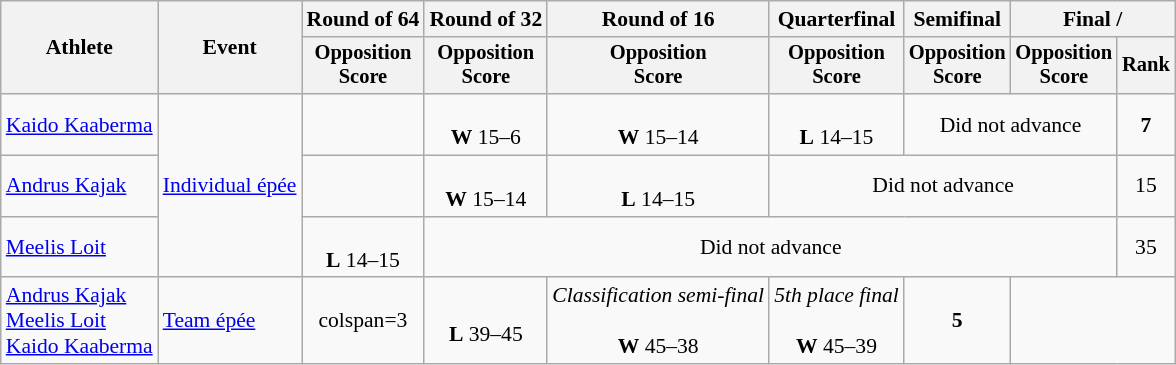<table class="wikitable" style="font-size:90%">
<tr>
<th rowspan="2">Athlete</th>
<th rowspan="2">Event</th>
<th>Round of 64</th>
<th>Round of 32</th>
<th>Round of 16</th>
<th>Quarterfinal</th>
<th>Semifinal</th>
<th colspan=2>Final / </th>
</tr>
<tr style="font-size:95%">
<th>Opposition <br> Score</th>
<th>Opposition <br> Score</th>
<th>Opposition <br> Score</th>
<th>Opposition <br> Score</th>
<th>Opposition <br> Score</th>
<th>Opposition <br> Score</th>
<th>Rank</th>
</tr>
<tr align=center>
<td align=left><a href='#'>Kaido Kaaberma</a></td>
<td align=left rowspan=3><a href='#'>Individual épée</a></td>
<td></td>
<td><br><strong>W</strong> 15–6</td>
<td><br><strong>W</strong> 15–14</td>
<td><br><strong>L</strong> 14–15</td>
<td colspan=2>Did not advance</td>
<td><strong>7</strong></td>
</tr>
<tr align=center>
<td align=left><a href='#'>Andrus Kajak</a></td>
<td></td>
<td><br><strong>W</strong> 15–14</td>
<td><br><strong>L</strong> 14–15</td>
<td colspan=3>Did not advance</td>
<td>15</td>
</tr>
<tr align=center>
<td align=left><a href='#'>Meelis Loit</a></td>
<td><br><strong>L</strong> 14–15</td>
<td colspan=5>Did not advance</td>
<td>35</td>
</tr>
<tr align=center>
<td align=left><a href='#'>Andrus Kajak</a><br><a href='#'>Meelis Loit</a><br><a href='#'>Kaido Kaaberma</a></td>
<td align=left><a href='#'>Team épée</a></td>
<td>colspan=3 </td>
<td><br><strong>L</strong> 39–45</td>
<td><em>Classification semi-final</em><br><br><strong>W</strong> 45–38</td>
<td><em>5th place final</em><br><br><strong>W</strong> 45–39</td>
<td><strong>5</strong></td>
</tr>
</table>
